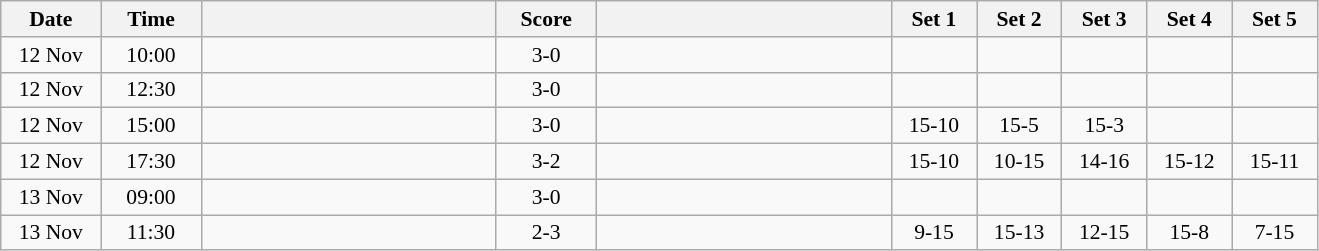<table class="wikitable" style="text-align: center; font-size:90% ">
<tr>
<th width="60">Date</th>
<th width="60">Time</th>
<th align="right" width="190"></th>
<th width="60">Score</th>
<th align="left" width="190"></th>
<th width="50">Set 1</th>
<th width="50">Set 2</th>
<th width="50">Set 3</th>
<th width="50">Set 4</th>
<th width="50">Set 5</th>
</tr>
<tr>
<td>12 Nov</td>
<td>10:00</td>
<td align=right></td>
<td align=center>3-0</td>
<td align=left></td>
<td></td>
<td></td>
<td></td>
<td></td>
<td></td>
</tr>
<tr>
<td>12 Nov</td>
<td>12:30</td>
<td align=right></td>
<td align=center>3-0</td>
<td align=left></td>
<td></td>
<td></td>
<td></td>
<td></td>
<td></td>
</tr>
<tr>
<td>12 Nov</td>
<td>15:00</td>
<td align=right></td>
<td align=center>3-0</td>
<td align=left></td>
<td>15-10</td>
<td>15-5</td>
<td>15-3</td>
<td></td>
<td></td>
</tr>
<tr>
<td>12 Nov</td>
<td>17:30</td>
<td align=right></td>
<td align=center>3-2</td>
<td align=left></td>
<td>15-10</td>
<td>10-15</td>
<td>14-16</td>
<td>15-12</td>
<td>15-11</td>
</tr>
<tr>
<td>13 Nov</td>
<td>09:00</td>
<td align=right></td>
<td align=center>3-0</td>
<td align=left></td>
<td></td>
<td></td>
<td></td>
<td></td>
<td></td>
</tr>
<tr>
<td>13 Nov</td>
<td>11:30</td>
<td align=right></td>
<td align=center>2-3</td>
<td align=left></td>
<td>9-15</td>
<td>15-13</td>
<td>12-15</td>
<td>15-8</td>
<td>7-15</td>
</tr>
</table>
